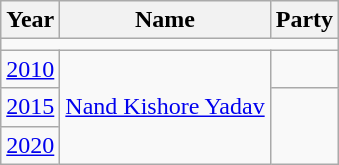<table class="wikitable sortable">
<tr>
<th>Year</th>
<th>Name</th>
<th colspan="2">Party</th>
</tr>
<tr>
<td colspan="4"></td>
</tr>
<tr>
<td><a href='#'>2010</a></td>
<td rowspan="3"><a href='#'>Nand Kishore Yadav</a></td>
<td></td>
</tr>
<tr>
<td><a href='#'>2015</a></td>
</tr>
<tr>
<td><a href='#'>2020</a></td>
</tr>
</table>
